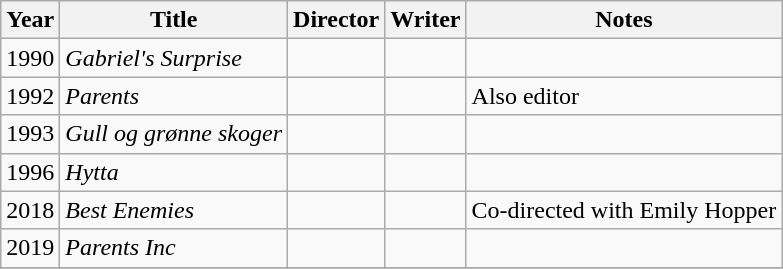<table class="wikitable">
<tr>
<th>Year</th>
<th>Title</th>
<th>Director</th>
<th>Writer</th>
<th>Notes</th>
</tr>
<tr>
<td>1990</td>
<td><em>Gabriel's Surprise</em></td>
<td></td>
<td></td>
<td></td>
</tr>
<tr>
<td>1992</td>
<td><em>Parents</em></td>
<td></td>
<td></td>
<td>Also editor</td>
</tr>
<tr>
<td>1993</td>
<td><em>Gull og grønne skoger</em></td>
<td></td>
<td></td>
<td></td>
</tr>
<tr>
<td>1996</td>
<td><em>Hytta</em></td>
<td></td>
<td></td>
<td></td>
</tr>
<tr>
<td>2018</td>
<td><em>Best Enemies</em></td>
<td></td>
<td></td>
<td>Co-directed with Emily Hopper</td>
</tr>
<tr>
<td>2019</td>
<td><em>Parents Inc</em></td>
<td></td>
<td></td>
<td></td>
</tr>
<tr>
</tr>
</table>
